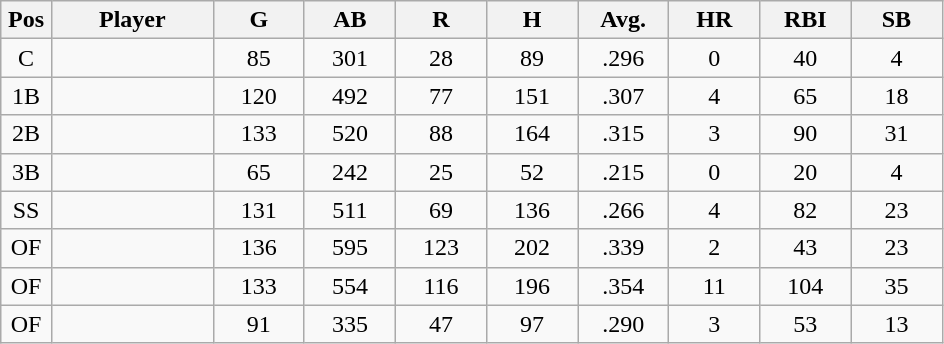<table class="wikitable sortable">
<tr>
<th bgcolor="#DDDDFF" width="5%">Pos</th>
<th bgcolor="#DDDDFF" width="16%">Player</th>
<th bgcolor="#DDDDFF" width="9%">G</th>
<th bgcolor="#DDDDFF" width="9%">AB</th>
<th bgcolor="#DDDDFF" width="9%">R</th>
<th bgcolor="#DDDDFF" width="9%">H</th>
<th bgcolor="#DDDDFF" width="9%">Avg.</th>
<th bgcolor="#DDDDFF" width="9%">HR</th>
<th bgcolor="#DDDDFF" width="9%">RBI</th>
<th bgcolor="#DDDDFF" width="9%">SB</th>
</tr>
<tr align="center">
<td>C</td>
<td></td>
<td>85</td>
<td>301</td>
<td>28</td>
<td>89</td>
<td>.296</td>
<td>0</td>
<td>40</td>
<td>4</td>
</tr>
<tr align="center">
<td>1B</td>
<td></td>
<td>120</td>
<td>492</td>
<td>77</td>
<td>151</td>
<td>.307</td>
<td>4</td>
<td>65</td>
<td>18</td>
</tr>
<tr align="center">
<td>2B</td>
<td></td>
<td>133</td>
<td>520</td>
<td>88</td>
<td>164</td>
<td>.315</td>
<td>3</td>
<td>90</td>
<td>31</td>
</tr>
<tr align="center">
<td>3B</td>
<td></td>
<td>65</td>
<td>242</td>
<td>25</td>
<td>52</td>
<td>.215</td>
<td>0</td>
<td>20</td>
<td>4</td>
</tr>
<tr align="center">
<td>SS</td>
<td></td>
<td>131</td>
<td>511</td>
<td>69</td>
<td>136</td>
<td>.266</td>
<td>4</td>
<td>82</td>
<td>23</td>
</tr>
<tr align="center">
<td>OF</td>
<td></td>
<td>136</td>
<td>595</td>
<td>123</td>
<td>202</td>
<td>.339</td>
<td>2</td>
<td>43</td>
<td>23</td>
</tr>
<tr align="center">
<td>OF</td>
<td></td>
<td>133</td>
<td>554</td>
<td>116</td>
<td>196</td>
<td>.354</td>
<td>11</td>
<td>104</td>
<td>35</td>
</tr>
<tr align="center">
<td>OF</td>
<td></td>
<td>91</td>
<td>335</td>
<td>47</td>
<td>97</td>
<td>.290</td>
<td>3</td>
<td>53</td>
<td>13</td>
</tr>
</table>
